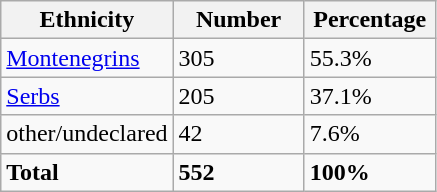<table class="wikitable">
<tr>
<th width="100px">Ethnicity</th>
<th width="80px">Number</th>
<th width="80px">Percentage</th>
</tr>
<tr>
<td><a href='#'>Montenegrins</a></td>
<td>305</td>
<td>55.3%</td>
</tr>
<tr>
<td><a href='#'>Serbs</a></td>
<td>205</td>
<td>37.1%</td>
</tr>
<tr>
<td>other/undeclared</td>
<td>42</td>
<td>7.6%</td>
</tr>
<tr>
<td><strong>Total</strong></td>
<td><strong>552</strong></td>
<td><strong>100%</strong></td>
</tr>
</table>
